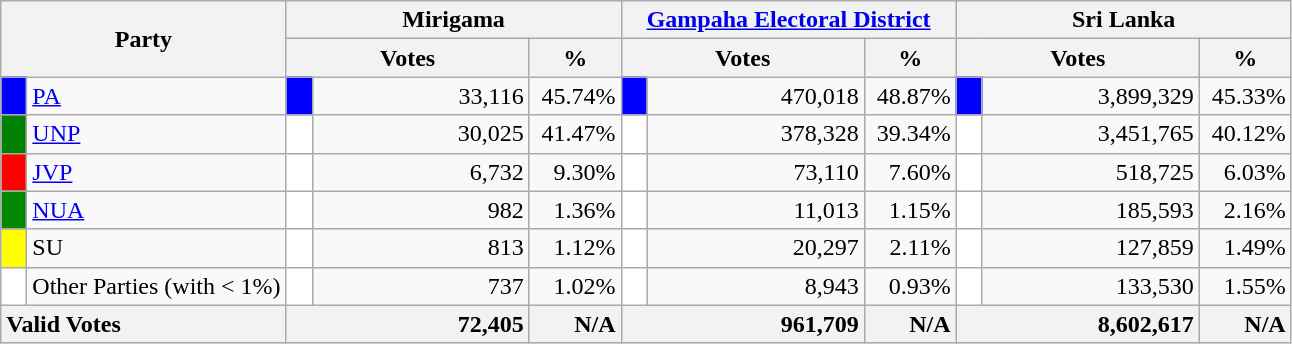<table class="wikitable">
<tr>
<th colspan="2" width="144px"rowspan="2">Party</th>
<th colspan="3" width="216px">Mirigama</th>
<th colspan="3" width="216px"><a href='#'>Gampaha Electoral District</a></th>
<th colspan="3" width="216px">Sri Lanka</th>
</tr>
<tr>
<th colspan="2" width="144px">Votes</th>
<th>%</th>
<th colspan="2" width="144px">Votes</th>
<th>%</th>
<th colspan="2" width="144px">Votes</th>
<th>%</th>
</tr>
<tr>
<td style="background-color:blue;" width="10px"></td>
<td style="text-align:left;"><a href='#'>PA</a></td>
<td style="background-color:blue;" width="10px"></td>
<td style="text-align:right;">33,116</td>
<td style="text-align:right;">45.74%</td>
<td style="background-color:blue;" width="10px"></td>
<td style="text-align:right;">470,018</td>
<td style="text-align:right;">48.87%</td>
<td style="background-color:blue;" width="10px"></td>
<td style="text-align:right;">3,899,329</td>
<td style="text-align:right;">45.33%</td>
</tr>
<tr>
<td style="background-color:green;" width="10px"></td>
<td style="text-align:left;"><a href='#'>UNP</a></td>
<td style="background-color:white;" width="10px"></td>
<td style="text-align:right;">30,025</td>
<td style="text-align:right;">41.47%</td>
<td style="background-color:white;" width="10px"></td>
<td style="text-align:right;">378,328</td>
<td style="text-align:right;">39.34%</td>
<td style="background-color:white;" width="10px"></td>
<td style="text-align:right;">3,451,765</td>
<td style="text-align:right;">40.12%</td>
</tr>
<tr>
<td style="background-color:red;" width="10px"></td>
<td style="text-align:left;"><a href='#'>JVP</a></td>
<td style="background-color:white;" width="10px"></td>
<td style="text-align:right;">6,732</td>
<td style="text-align:right;">9.30%</td>
<td style="background-color:white;" width="10px"></td>
<td style="text-align:right;">73,110</td>
<td style="text-align:right;">7.60%</td>
<td style="background-color:white;" width="10px"></td>
<td style="text-align:right;">518,725</td>
<td style="text-align:right;">6.03%</td>
</tr>
<tr>
<td style="background-color:#008800;" width="10px"></td>
<td style="text-align:left;"><a href='#'>NUA</a></td>
<td style="background-color:white;" width="10px"></td>
<td style="text-align:right;">982</td>
<td style="text-align:right;">1.36%</td>
<td style="background-color:white;" width="10px"></td>
<td style="text-align:right;">11,013</td>
<td style="text-align:right;">1.15%</td>
<td style="background-color:white;" width="10px"></td>
<td style="text-align:right;">185,593</td>
<td style="text-align:right;">2.16%</td>
</tr>
<tr>
<td style="background-color:yellow;" width="10px"></td>
<td style="text-align:left;">SU</td>
<td style="background-color:white;" width="10px"></td>
<td style="text-align:right;">813</td>
<td style="text-align:right;">1.12%</td>
<td style="background-color:white;" width="10px"></td>
<td style="text-align:right;">20,297</td>
<td style="text-align:right;">2.11%</td>
<td style="background-color:white;" width="10px"></td>
<td style="text-align:right;">127,859</td>
<td style="text-align:right;">1.49%</td>
</tr>
<tr>
<td style="background-color:white;" width="10px"></td>
<td style="text-align:left;">Other Parties (with < 1%)</td>
<td style="background-color:white;" width="10px"></td>
<td style="text-align:right;">737</td>
<td style="text-align:right;">1.02%</td>
<td style="background-color:white;" width="10px"></td>
<td style="text-align:right;">8,943</td>
<td style="text-align:right;">0.93%</td>
<td style="background-color:white;" width="10px"></td>
<td style="text-align:right;">133,530</td>
<td style="text-align:right;">1.55%</td>
</tr>
<tr>
<th colspan="2" width="144px"style="text-align:left;">Valid Votes</th>
<th style="text-align:right;"colspan="2" width="144px">72,405</th>
<th style="text-align:right;">N/A</th>
<th style="text-align:right;"colspan="2" width="144px">961,709</th>
<th style="text-align:right;">N/A</th>
<th style="text-align:right;"colspan="2" width="144px">8,602,617</th>
<th style="text-align:right;">N/A</th>
</tr>
</table>
